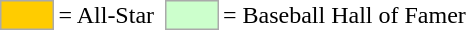<table>
<tr>
<td style="background-color:#FFCC00; border:1px solid #aaaaaa; width:2em;"></td>
<td>= All-Star</td>
<td></td>
<td style="background-color:#CCFFCC; border:1px solid #aaaaaa; width:2em;"></td>
<td>= Baseball Hall of Famer</td>
</tr>
</table>
